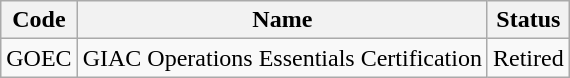<table class="wikitable sortable">
<tr>
<th>Code</th>
<th>Name</th>
<th>Status</th>
</tr>
<tr>
<td>GOEC </td>
<td>GIAC Operations Essentials Certification</td>
<td>Retired</td>
</tr>
</table>
